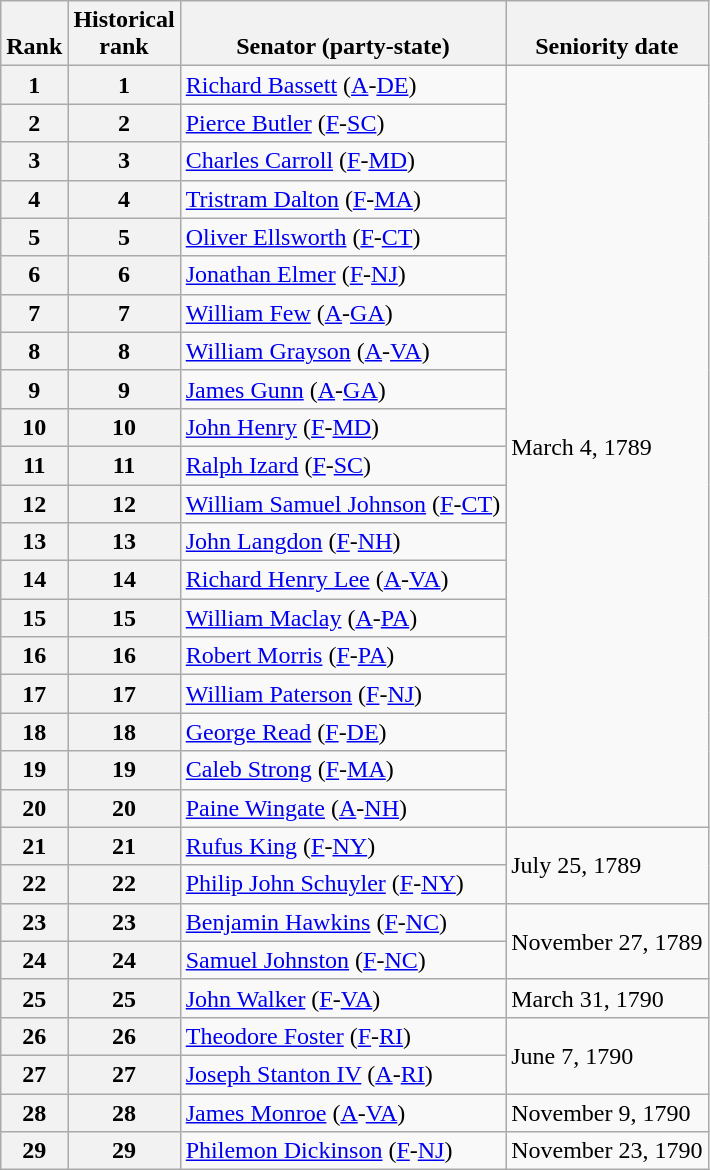<table class=wikitable>
<tr valign=bottom>
<th>Rank</th>
<th>Historical<br>rank</th>
<th>Senator (party-state)</th>
<th>Seniority date</th>
</tr>
<tr>
<th>1</th>
<th>1</th>
<td><a href='#'>Richard Bassett</a> (<a href='#'>A</a>-<a href='#'>DE</a>)</td>
<td rowspan=20>March 4, 1789</td>
</tr>
<tr>
<th>2</th>
<th>2</th>
<td><a href='#'>Pierce Butler</a> (<a href='#'>F</a>-<a href='#'>SC</a>)</td>
</tr>
<tr>
<th>3</th>
<th>3</th>
<td><a href='#'>Charles Carroll</a> (<a href='#'>F</a>-<a href='#'>MD</a>)</td>
</tr>
<tr>
<th>4</th>
<th>4</th>
<td><a href='#'>Tristram Dalton</a> (<a href='#'>F</a>-<a href='#'>MA</a>)</td>
</tr>
<tr>
<th>5</th>
<th>5</th>
<td><a href='#'>Oliver Ellsworth</a> (<a href='#'>F</a>-<a href='#'>CT</a>)</td>
</tr>
<tr>
<th>6</th>
<th>6</th>
<td><a href='#'>Jonathan Elmer</a> (<a href='#'>F</a>-<a href='#'>NJ</a>)</td>
</tr>
<tr>
<th>7</th>
<th>7</th>
<td><a href='#'>William Few</a> (<a href='#'>A</a>-<a href='#'>GA</a>)</td>
</tr>
<tr>
<th>8</th>
<th>8</th>
<td><a href='#'>William Grayson</a> (<a href='#'>A</a>-<a href='#'>VA</a>)</td>
</tr>
<tr>
<th>9</th>
<th>9</th>
<td><a href='#'>James Gunn</a> (<a href='#'>A</a>-<a href='#'>GA</a>)</td>
</tr>
<tr>
<th>10</th>
<th>10</th>
<td><a href='#'>John Henry</a> (<a href='#'>F</a>-<a href='#'>MD</a>)</td>
</tr>
<tr>
<th>11</th>
<th>11</th>
<td><a href='#'>Ralph Izard</a> (<a href='#'>F</a>-<a href='#'>SC</a>)</td>
</tr>
<tr>
<th>12</th>
<th>12</th>
<td><a href='#'>William Samuel Johnson</a> (<a href='#'>F</a>-<a href='#'>CT</a>)</td>
</tr>
<tr>
<th>13</th>
<th>13</th>
<td><a href='#'>John Langdon</a> (<a href='#'>F</a>-<a href='#'>NH</a>)</td>
</tr>
<tr>
<th>14</th>
<th>14</th>
<td><a href='#'>Richard Henry Lee</a> (<a href='#'>A</a>-<a href='#'>VA</a>)</td>
</tr>
<tr>
<th>15</th>
<th>15</th>
<td><a href='#'>William Maclay</a> (<a href='#'>A</a>-<a href='#'>PA</a>)</td>
</tr>
<tr>
<th>16</th>
<th>16</th>
<td><a href='#'>Robert Morris</a> (<a href='#'>F</a>-<a href='#'>PA</a>)</td>
</tr>
<tr>
<th>17</th>
<th>17</th>
<td><a href='#'>William Paterson</a> (<a href='#'>F</a>-<a href='#'>NJ</a>)</td>
</tr>
<tr>
<th>18</th>
<th>18</th>
<td><a href='#'>George Read</a> (<a href='#'>F</a>-<a href='#'>DE</a>)</td>
</tr>
<tr>
<th>19</th>
<th>19</th>
<td><a href='#'>Caleb Strong</a> (<a href='#'>F</a>-<a href='#'>MA</a>)</td>
</tr>
<tr>
<th>20</th>
<th>20</th>
<td><a href='#'>Paine Wingate</a> (<a href='#'>A</a>-<a href='#'>NH</a>)</td>
</tr>
<tr>
<th>21</th>
<th>21</th>
<td><a href='#'>Rufus King</a> (<a href='#'>F</a>-<a href='#'>NY</a>)</td>
<td rowspan=2>July 25, 1789</td>
</tr>
<tr>
<th>22</th>
<th>22</th>
<td><a href='#'>Philip John Schuyler</a> (<a href='#'>F</a>-<a href='#'>NY</a>)</td>
</tr>
<tr>
<th>23</th>
<th>23</th>
<td><a href='#'>Benjamin Hawkins</a> (<a href='#'>F</a>-<a href='#'>NC</a>)</td>
<td rowspan=2>November 27, 1789</td>
</tr>
<tr>
<th>24</th>
<th>24</th>
<td><a href='#'>Samuel Johnston</a> (<a href='#'>F</a>-<a href='#'>NC</a>)</td>
</tr>
<tr>
<th>25</th>
<th>25</th>
<td><a href='#'>John Walker</a> (<a href='#'>F</a>-<a href='#'>VA</a>)</td>
<td>March 31, 1790</td>
</tr>
<tr>
<th>26</th>
<th>26</th>
<td><a href='#'>Theodore Foster</a> (<a href='#'>F</a>-<a href='#'>RI</a>)</td>
<td Rowspan=2>June 7, 1790</td>
</tr>
<tr>
<th>27</th>
<th>27</th>
<td><a href='#'>Joseph Stanton IV</a> (<a href='#'>A</a>-<a href='#'>RI</a>)</td>
</tr>
<tr>
<th>28</th>
<th>28</th>
<td><a href='#'>James Monroe</a> (<a href='#'>A</a>-<a href='#'>VA</a>)</td>
<td>November 9, 1790</td>
</tr>
<tr>
<th>29</th>
<th>29</th>
<td><a href='#'>Philemon Dickinson</a> (<a href='#'>F</a>-<a href='#'>NJ</a>)</td>
<td>November 23, 1790</td>
</tr>
</table>
